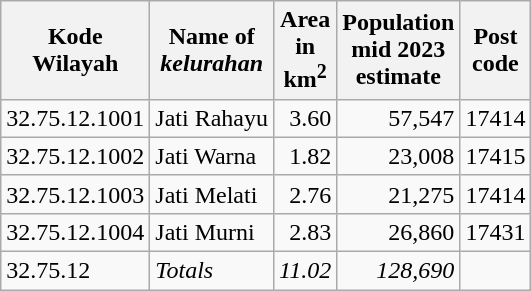<table class="wikitable">
<tr>
<th>Kode <br>Wilayah</th>
<th>Name of <br> <em>kelurahan</em></th>
<th>Area <br>in <br>km<sup>2</sup></th>
<th>Population<br>mid 2023<br>estimate</th>
<th>Post<br>code</th>
</tr>
<tr>
<td>32.75.12.1001</td>
<td>Jati Rahayu</td>
<td align="right">3.60</td>
<td align="right">57,547</td>
<td>17414</td>
</tr>
<tr>
<td>32.75.12.1002</td>
<td>Jati Warna</td>
<td align="right">1.82</td>
<td align="right">23,008</td>
<td>17415</td>
</tr>
<tr>
<td>32.75.12.1003</td>
<td>Jati Melati</td>
<td align="right">2.76</td>
<td align="right">21,275</td>
<td>17414</td>
</tr>
<tr>
<td>32.75.12.1004</td>
<td>Jati Murni</td>
<td align="right">2.83</td>
<td align="right">26,860</td>
<td>17431</td>
</tr>
<tr>
<td>32.75.12</td>
<td><em>Totals</em></td>
<td align="right"><em>11.02</em></td>
<td align="right"><em>128,690</em></td>
<td></td>
</tr>
</table>
